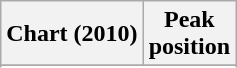<table class="wikitable sortable">
<tr>
<th>Chart (2010)</th>
<th>Peak<br>position</th>
</tr>
<tr>
</tr>
<tr>
</tr>
<tr>
</tr>
<tr>
</tr>
<tr>
</tr>
<tr>
</tr>
<tr>
</tr>
<tr>
</tr>
<tr>
</tr>
</table>
